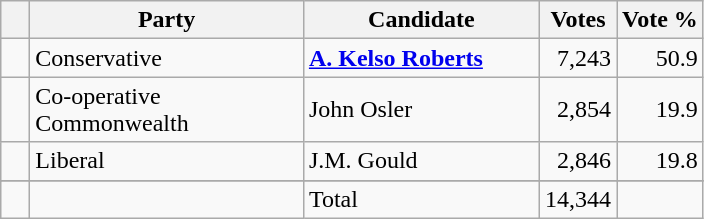<table class="wikitable">
<tr>
<th></th>
<th scope="col" style="width:175px;">Party</th>
<th scope="col" style="width:150px;">Candidate</th>
<th>Votes</th>
<th>Vote %</th>
</tr>
<tr>
<td>   </td>
<td>Conservative</td>
<td><strong><a href='#'>A. Kelso Roberts</a></strong></td>
<td align=right>7,243</td>
<td align=right>50.9</td>
</tr>
<tr>
<td>   </td>
<td>Co-operative Commonwealth</td>
<td>John Osler</td>
<td align=right>2,854</td>
<td align=right>19.9</td>
</tr>
<tr>
<td>   </td>
<td>Liberal</td>
<td>J.M. Gould</td>
<td align=right>2,846</td>
<td align=right>19.8</td>
</tr>
<tr>
</tr>
<tr>
<td></td>
<td></td>
<td>Total</td>
<td align=right>14,344</td>
<td></td>
</tr>
</table>
